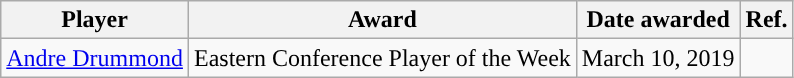<table class="wikitable sortable sortable" style="text-align: center">
<tr>
<th>Player</th>
<th>Award</th>
<th>Date awarded</th>
<th>Ref.</th>
</tr>
<tr>
<td><a href='#'>Andre Drummond</a></td>
<td>Eastern Conference Player of the Week</td>
<td>March 10, 2019</td>
<td></td>
</tr>
</table>
